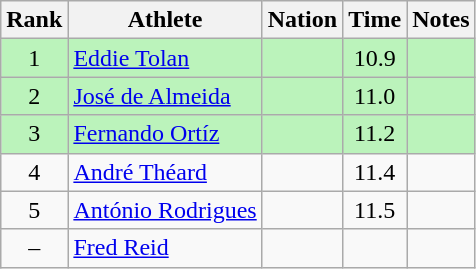<table class="wikitable sortable" style="text-align:center">
<tr>
<th>Rank</th>
<th>Athlete</th>
<th>Nation</th>
<th>Time</th>
<th>Notes</th>
</tr>
<tr bgcolor=bbf3bb>
<td>1</td>
<td align=left><a href='#'>Eddie Tolan</a></td>
<td align=left></td>
<td>10.9</td>
<td></td>
</tr>
<tr bgcolor=bbf3bb>
<td>2</td>
<td align=left><a href='#'>José de Almeida</a></td>
<td align=left></td>
<td>11.0</td>
<td></td>
</tr>
<tr bgcolor=bbf3bb>
<td>3</td>
<td align=left><a href='#'>Fernando Ortíz</a></td>
<td align=left></td>
<td>11.2</td>
<td></td>
</tr>
<tr>
<td>4</td>
<td align=left><a href='#'>André Théard</a></td>
<td align=left></td>
<td>11.4</td>
<td></td>
</tr>
<tr>
<td>5</td>
<td align=left><a href='#'>António Rodrigues</a></td>
<td align=left></td>
<td>11.5</td>
<td></td>
</tr>
<tr>
<td data-sort-value=6>–</td>
<td align=left><a href='#'>Fred Reid</a></td>
<td align=left></td>
<td></td>
<td></td>
</tr>
</table>
